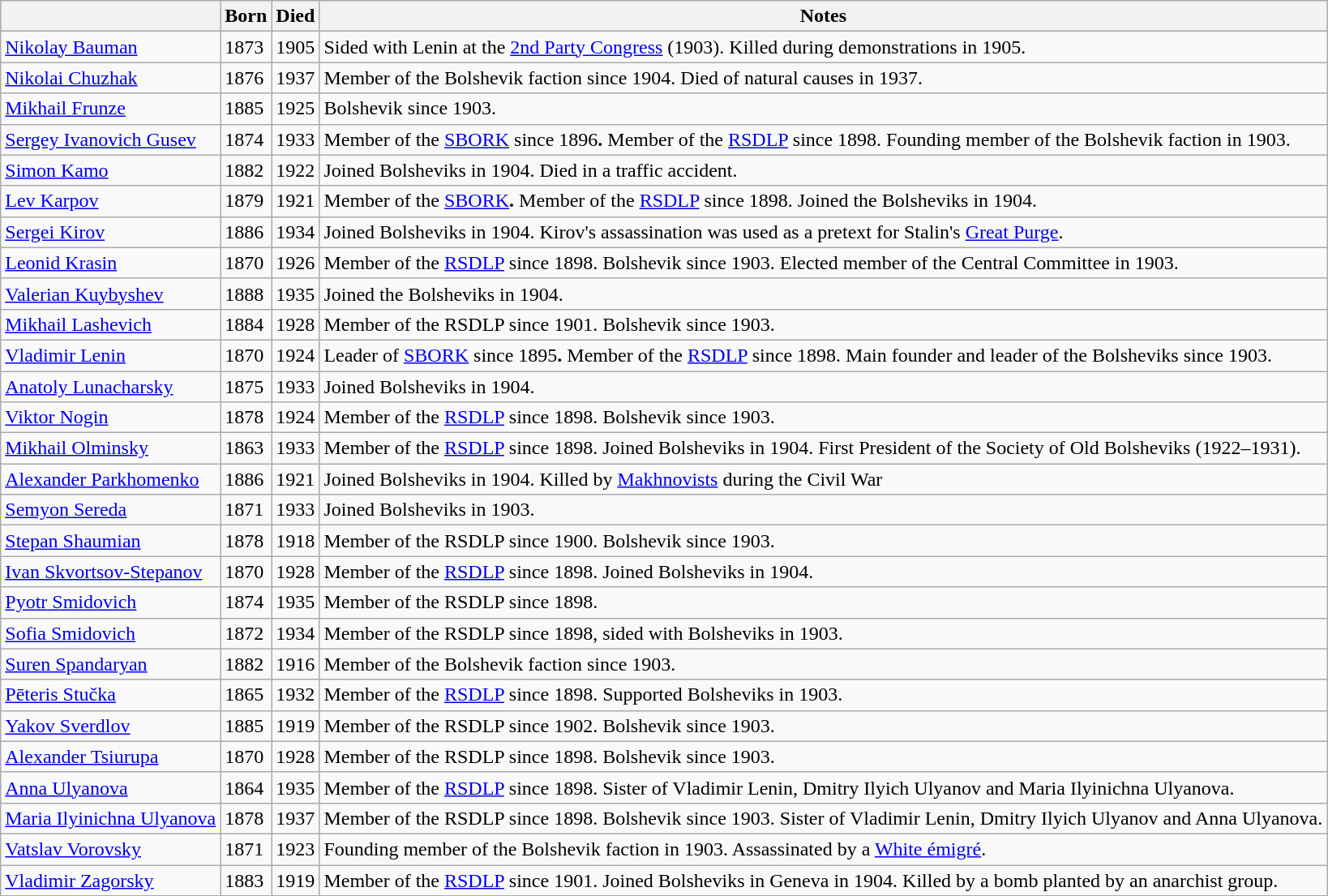<table class="wikitable sortable">
<tr>
<th></th>
<th>Born</th>
<th>Died</th>
<th>Notes</th>
</tr>
<tr>
<td><a href='#'>Nikolay Bauman</a></td>
<td>1873</td>
<td>1905</td>
<td>Sided with Lenin at the <a href='#'>2nd Party Congress</a> (1903). Killed during demonstrations in 1905.</td>
</tr>
<tr>
<td><a href='#'>Nikolai Chuzhak</a></td>
<td>1876</td>
<td>1937</td>
<td>Member of the Bolshevik faction since 1904. Died of natural causes in 1937.</td>
</tr>
<tr>
<td><a href='#'>Mikhail Frunze</a></td>
<td>1885</td>
<td>1925</td>
<td>Bolshevik since 1903.</td>
</tr>
<tr>
<td><a href='#'>Sergey Ivanovich Gusev</a></td>
<td>1874</td>
<td>1933</td>
<td>Member of the <a href='#'>SBORK</a> since 1896<strong>.</strong> Member of the <a href='#'>RSDLP</a> since 1898. Founding member of the Bolshevik faction in 1903.</td>
</tr>
<tr>
<td><a href='#'>Simon Kamo</a></td>
<td>1882</td>
<td>1922</td>
<td>Joined Bolsheviks in 1904. Died in a traffic accident.</td>
</tr>
<tr>
<td><a href='#'>Lev Karpov</a></td>
<td>1879</td>
<td>1921</td>
<td>Member of the <a href='#'>SBORK</a><strong>.</strong> Member of the <a href='#'>RSDLP</a> since 1898. Joined the Bolsheviks in 1904.</td>
</tr>
<tr>
<td><a href='#'>Sergei Kirov</a></td>
<td>1886</td>
<td>1934</td>
<td>Joined Bolsheviks in 1904. Kirov's assassination was used as a pretext for Stalin's <a href='#'>Great Purge</a>. </td>
</tr>
<tr>
<td><a href='#'>Leonid Krasin</a></td>
<td>1870</td>
<td>1926</td>
<td>Member of the <a href='#'>RSDLP</a> since 1898. Bolshevik since 1903. Elected member of the Central Committee in 1903.</td>
</tr>
<tr>
<td><a href='#'>Valerian Kuybyshev</a></td>
<td>1888</td>
<td>1935</td>
<td>Joined the Bolsheviks in 1904.</td>
</tr>
<tr>
<td><a href='#'>Mikhail Lashevich</a></td>
<td>1884</td>
<td>1928</td>
<td>Member of the RSDLP since 1901. Bolshevik since 1903.</td>
</tr>
<tr>
<td><a href='#'>Vladimir Lenin</a></td>
<td>1870</td>
<td>1924</td>
<td>Leader of <a href='#'>SBORK</a> since 1895<strong>.</strong> Member of the <a href='#'>RSDLP</a> since 1898. Main founder and leader of the Bolsheviks since 1903.</td>
</tr>
<tr>
<td><a href='#'>Anatoly Lunacharsky</a></td>
<td>1875</td>
<td>1933</td>
<td>Joined Bolsheviks in 1904.</td>
</tr>
<tr>
<td><a href='#'>Viktor Nogin</a></td>
<td>1878</td>
<td>1924</td>
<td>Member of the <a href='#'>RSDLP</a> since 1898. Bolshevik since 1903.</td>
</tr>
<tr>
<td><a href='#'>Mikhail Olminsky</a></td>
<td>1863</td>
<td>1933</td>
<td>Member of the <a href='#'>RSDLP</a> since 1898. Joined Bolsheviks in 1904. First President of the Society of Old Bolsheviks (1922–1931).</td>
</tr>
<tr>
<td><a href='#'>Alexander Parkhomenko</a></td>
<td>1886</td>
<td>1921</td>
<td>Joined Bolsheviks in 1904. Killed by <a href='#'>Makhnovists</a> during the Civil War</td>
</tr>
<tr>
<td><a href='#'>Semyon Sereda</a></td>
<td>1871</td>
<td>1933</td>
<td>Joined Bolsheviks in 1903.</td>
</tr>
<tr>
<td><a href='#'>Stepan Shaumian</a></td>
<td>1878</td>
<td>1918</td>
<td>Member of the RSDLP since 1900. Bolshevik since 1903.</td>
</tr>
<tr>
<td><a href='#'>Ivan Skvortsov-Stepanov</a></td>
<td>1870</td>
<td>1928</td>
<td>Member of the <a href='#'>RSDLP</a> since 1898. Joined Bolsheviks in 1904.</td>
</tr>
<tr>
<td><a href='#'>Pyotr Smidovich</a></td>
<td>1874</td>
<td>1935</td>
<td>Member of the RSDLP since 1898.</td>
</tr>
<tr>
<td><a href='#'>Sofia Smidovich</a></td>
<td>1872</td>
<td>1934</td>
<td>Member of the RSDLP since 1898, sided with Bolsheviks in 1903.</td>
</tr>
<tr>
<td><a href='#'>Suren Spandaryan</a></td>
<td>1882</td>
<td>1916</td>
<td>Member of the Bolshevik faction since 1903.</td>
</tr>
<tr>
<td><a href='#'>Pēteris Stučka</a></td>
<td>1865</td>
<td>1932</td>
<td>Member of the <a href='#'>RSDLP</a> since 1898. Supported Bolsheviks in 1903.</td>
</tr>
<tr>
<td><a href='#'>Yakov Sverdlov</a></td>
<td>1885</td>
<td>1919</td>
<td>Member of the RSDLP since 1902. Bolshevik since 1903.</td>
</tr>
<tr>
<td><a href='#'>Alexander Tsiurupa</a></td>
<td>1870</td>
<td>1928</td>
<td>Member of the RSDLP since 1898. Bolshevik since 1903.</td>
</tr>
<tr>
<td><a href='#'>Anna Ulyanova</a></td>
<td>1864</td>
<td>1935</td>
<td>Member of the <a href='#'>RSDLP</a> since 1898. Sister of Vladimir Lenin, Dmitry Ilyich Ulyanov and Maria Ilyinichna Ulyanova.</td>
</tr>
<tr>
<td><a href='#'>Maria Ilyinichna Ulyanova</a></td>
<td>1878</td>
<td>1937</td>
<td>Member of the RSDLP since 1898. Bolshevik since 1903. Sister of Vladimir Lenin, Dmitry Ilyich Ulyanov and Anna Ulyanova.</td>
</tr>
<tr>
<td><a href='#'>Vatslav Vorovsky</a></td>
<td>1871</td>
<td>1923</td>
<td>Founding member of the Bolshevik faction in 1903. Assassinated by a <a href='#'>White émigré</a>.</td>
</tr>
<tr>
<td><a href='#'>Vladimir Zagorsky</a></td>
<td>1883</td>
<td>1919</td>
<td>Member of the <a href='#'>RSDLP</a> since 1901. Joined Bolsheviks in Geneva in 1904. Killed by a bomb planted by an anarchist group.</td>
</tr>
</table>
